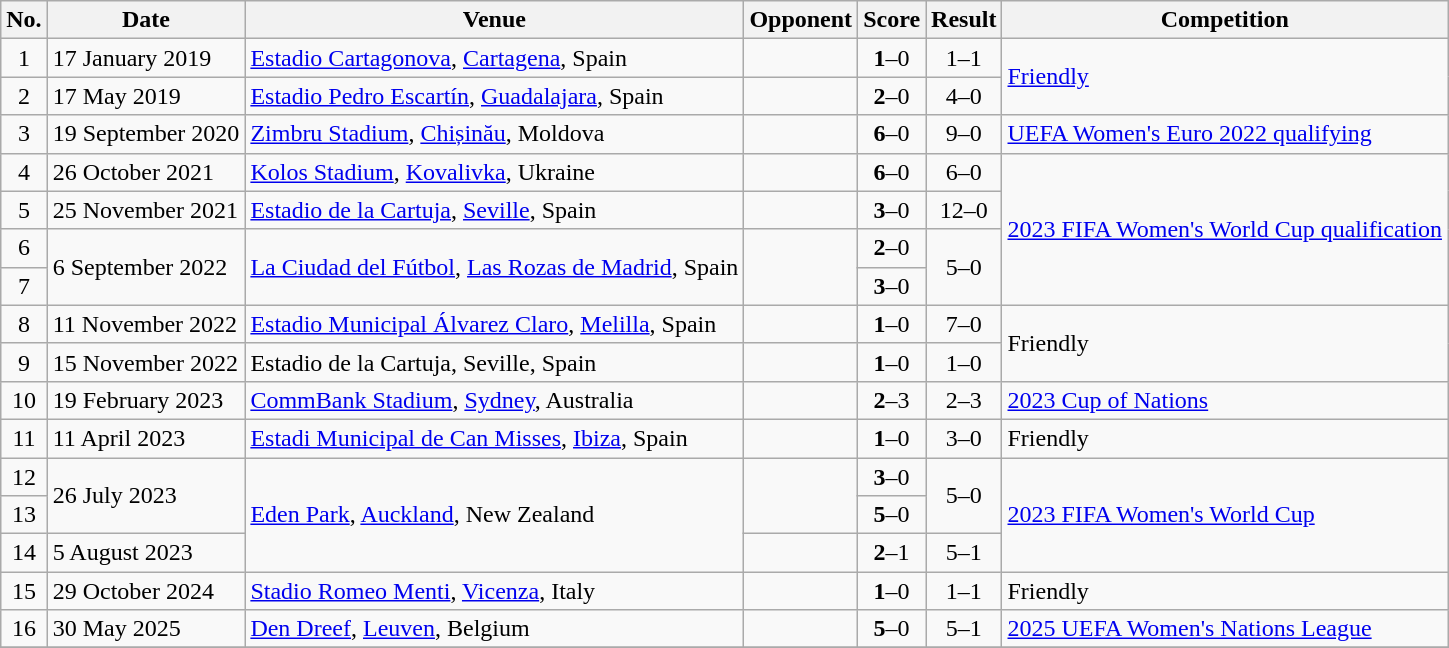<table class="wikitable sortable">
<tr>
<th scope="col">No.</th>
<th scope="col">Date</th>
<th scope="col">Venue</th>
<th scope="col">Opponent</th>
<th scope="col">Score</th>
<th scope="col">Result</th>
<th scope="col">Competition</th>
</tr>
<tr>
<td style="text-align:center">1</td>
<td>17 January 2019</td>
<td><a href='#'>Estadio Cartagonova</a>, <a href='#'>Cartagena</a>, Spain</td>
<td></td>
<td style="text-align:center"><strong>1</strong>–0</td>
<td style="text-align:center">1–1</td>
<td rowspan=2><a href='#'>Friendly</a></td>
</tr>
<tr>
<td style="text-align:center">2</td>
<td>17 May 2019</td>
<td><a href='#'>Estadio Pedro Escartín</a>, <a href='#'>Guadalajara</a>, Spain</td>
<td></td>
<td style="text-align:center"><strong>2</strong>–0</td>
<td style="text-align:center">4–0</td>
</tr>
<tr>
<td style="text-align:center">3</td>
<td>19 September 2020</td>
<td><a href='#'>Zimbru Stadium</a>, <a href='#'>Chișinău</a>, Moldova</td>
<td></td>
<td style="text-align:center"><strong>6</strong>–0</td>
<td style="text-align:center">9–0</td>
<td><a href='#'>UEFA Women's Euro 2022 qualifying</a></td>
</tr>
<tr>
<td style="text-align:center">4</td>
<td>26 October 2021</td>
<td><a href='#'>Kolos Stadium</a>, <a href='#'>Kovalivka</a>, Ukraine</td>
<td></td>
<td style="text-align:center"><strong>6</strong>–0</td>
<td style="text-align:center">6–0</td>
<td rowspan=4><a href='#'>2023 FIFA Women's World Cup qualification</a></td>
</tr>
<tr>
<td style="text-align:center">5</td>
<td>25 November 2021</td>
<td><a href='#'>Estadio de la Cartuja</a>, <a href='#'>Seville</a>, Spain</td>
<td></td>
<td style="text-align:center"><strong>3</strong>–0</td>
<td style="text-align:center">12–0</td>
</tr>
<tr>
<td style="text-align:center">6</td>
<td rowspan="2">6 September 2022</td>
<td rowspan="2"><a href='#'>La Ciudad del Fútbol</a>, <a href='#'>Las Rozas de Madrid</a>, Spain</td>
<td rowspan="2"></td>
<td style="text-align:center"><strong>2</strong>–0</td>
<td rowspan="2" style="text-align:center">5–0</td>
</tr>
<tr>
<td style="text-align:center">7</td>
<td style="text-align:center"><strong>3</strong>–0</td>
</tr>
<tr>
<td style="text-align:center">8</td>
<td>11 November 2022</td>
<td><a href='#'>Estadio Municipal Álvarez Claro</a>, <a href='#'>Melilla</a>, Spain</td>
<td></td>
<td style="text-align:center"><strong>1</strong>–0</td>
<td style="text-align:center">7–0</td>
<td rowspan=2>Friendly</td>
</tr>
<tr>
<td style="text-align:center">9</td>
<td>15 November 2022</td>
<td>Estadio de la Cartuja, Seville, Spain</td>
<td></td>
<td style="text-align:center"><strong>1</strong>–0</td>
<td style="text-align:center">1–0</td>
</tr>
<tr>
<td style="text-align:center">10</td>
<td>19 February 2023</td>
<td><a href='#'>CommBank Stadium</a>, <a href='#'>Sydney</a>, Australia</td>
<td></td>
<td style="text-align:center"><strong>2</strong>–3</td>
<td style="text-align:center">2–3</td>
<td><a href='#'>2023 Cup of Nations</a></td>
</tr>
<tr>
<td style="text-align:center">11</td>
<td>11 April 2023</td>
<td><a href='#'>Estadi Municipal de Can Misses</a>, <a href='#'>Ibiza</a>, Spain</td>
<td></td>
<td style="text-align:center"><strong>1</strong>–0</td>
<td style="text-align:center">3–0</td>
<td>Friendly</td>
</tr>
<tr>
<td style="text-align:center">12</td>
<td rowspan="2">26 July 2023</td>
<td rowspan="3"><a href='#'>Eden Park</a>, <a href='#'>Auckland</a>, New Zealand</td>
<td rowspan="2"></td>
<td style="text-align:center"><strong>3</strong>–0</td>
<td rowspan="2" style="text-align:center">5–0</td>
<td rowspan="3"><a href='#'>2023 FIFA Women's World Cup</a></td>
</tr>
<tr>
<td style="text-align:center">13</td>
<td style="text-align:center"><strong>5</strong>–0</td>
</tr>
<tr>
<td style="text-align:center">14</td>
<td>5 August 2023</td>
<td></td>
<td style="text-align:center"><strong>2</strong>–1</td>
<td style="text-align:center">5–1</td>
</tr>
<tr>
<td style="text-align:center">15</td>
<td>29 October 2024</td>
<td><a href='#'>Stadio Romeo Menti</a>, <a href='#'>Vicenza</a>, Italy</td>
<td></td>
<td style="text-align:center"><strong>1</strong>–0</td>
<td style="text-align:center">1–1</td>
<td>Friendly</td>
</tr>
<tr>
<td style="text-align:center">16</td>
<td>30 May 2025</td>
<td><a href='#'>Den Dreef</a>, <a href='#'>Leuven</a>, Belgium</td>
<td></td>
<td style="text-align:center"><strong>5</strong>–0</td>
<td style="text-align:center">5–1</td>
<td><a href='#'>2025 UEFA Women's Nations League</a></td>
</tr>
<tr>
</tr>
</table>
